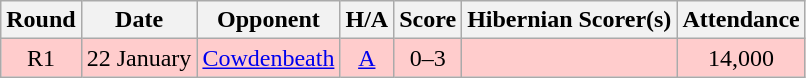<table class="wikitable" style="text-align:center">
<tr>
<th>Round</th>
<th>Date</th>
<th>Opponent</th>
<th>H/A</th>
<th>Score</th>
<th>Hibernian Scorer(s)</th>
<th>Attendance</th>
</tr>
<tr bgcolor=#FFCCCC>
<td>R1</td>
<td align=left>22 January</td>
<td align=left><a href='#'>Cowdenbeath</a></td>
<td><a href='#'>A</a></td>
<td>0–3</td>
<td align=left></td>
<td>14,000</td>
</tr>
</table>
